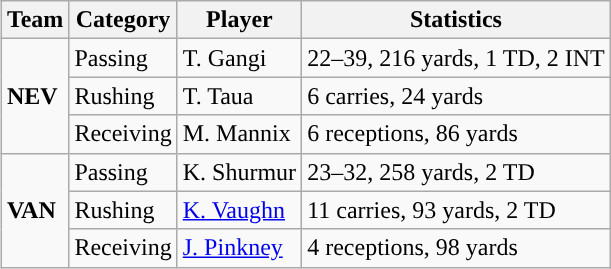<table class="wikitable" style="float: right;">
<tr>
<th>Team</th>
<th>Category</th>
<th>Player</th>
<th>Statistics</th>
</tr>
<tr>
<td rowspan=3><strong>NEV</strong></td>
<td>Passing</td>
<td>T. Gangi</td>
<td>22–39, 216 yards, 1 TD, 2 INT</td>
</tr>
<tr>
<td>Rushing</td>
<td>T. Taua</td>
<td>6 carries, 24 yards</td>
</tr>
<tr>
<td>Receiving</td>
<td>M. Mannix</td>
<td>6 receptions, 86 yards</td>
</tr>
<tr>
<td rowspan=3><strong>VAN</strong></td>
<td>Passing</td>
<td>K. Shurmur</td>
<td>23–32, 258 yards, 2 TD</td>
</tr>
<tr>
<td>Rushing</td>
<td><a href='#'>K. Vaughn</a></td>
<td>11 carries, 93 yards, 2 TD</td>
</tr>
<tr>
<td>Receiving</td>
<td><a href='#'>J. Pinkney</a></td>
<td>4 receptions, 98 yards</td>
</tr>
</table>
